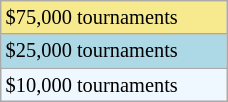<table class="wikitable"  style="font-size:85%; width:12%;">
<tr style="background:#f7e98e;">
<td>$75,000 tournaments</td>
</tr>
<tr style="background:lightblue;">
<td>$25,000 tournaments</td>
</tr>
<tr style="background:#f0f8ff;">
<td>$10,000 tournaments</td>
</tr>
</table>
